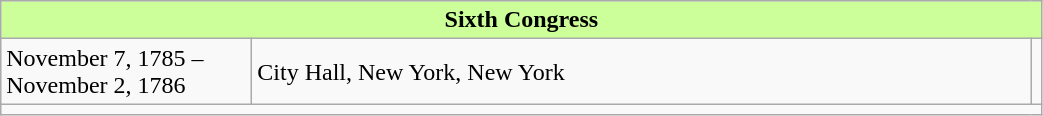<table class=wikitable>
<tr>
<th colspan=3 style="background:#ccff99;">Sixth Congress</th>
</tr>
<tr>
<td style="width: 10em;">November 7, 1785 –November 2, 1786</td>
<td style="width: 32em;">City Hall, New York, New York</td>
<td></td>
</tr>
<tr>
<td colspan=3></td>
</tr>
</table>
